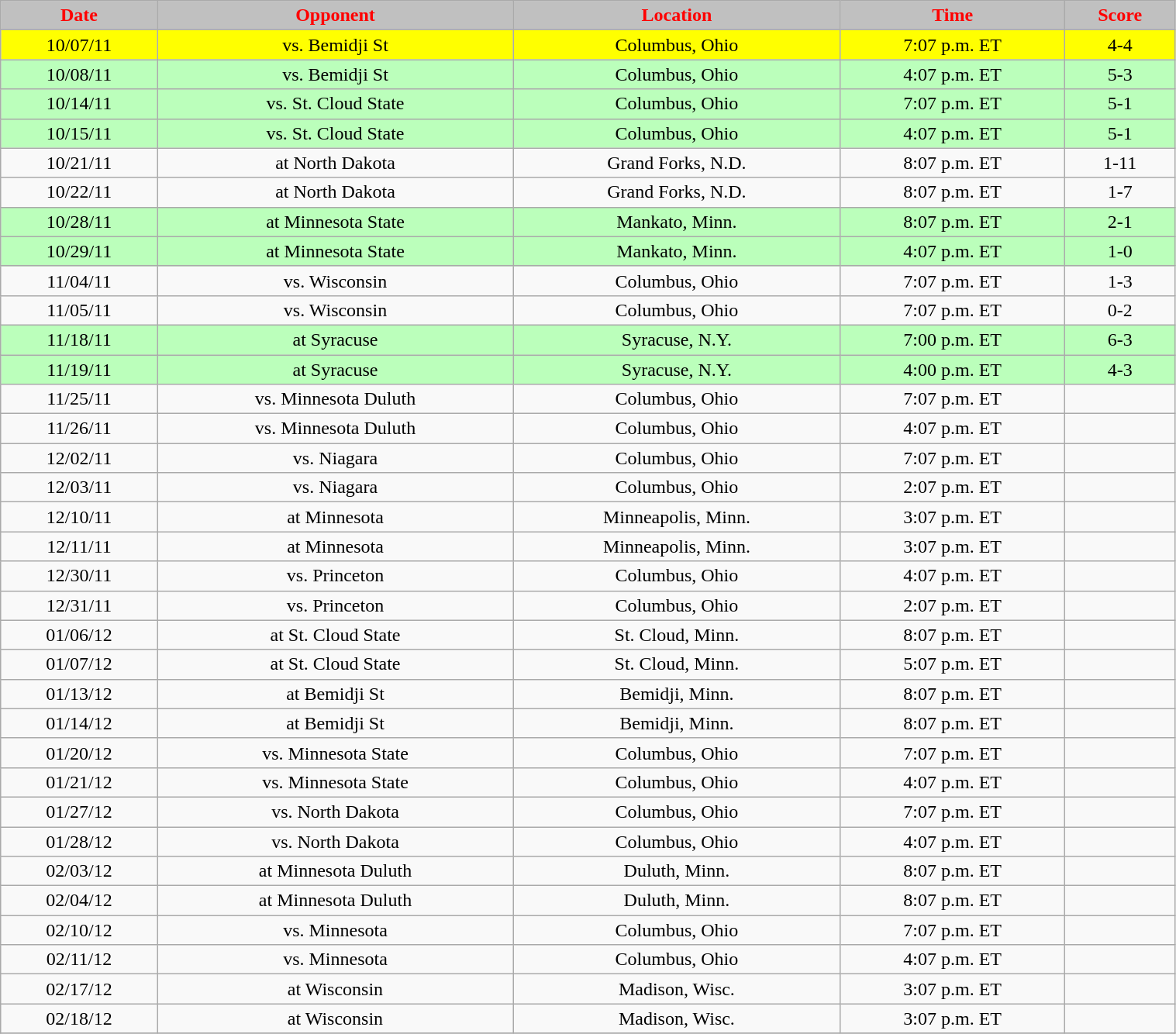<table class="wikitable" width="80%">
<tr align="center"  style=" background:silver;color:red;">
<td><strong>Date</strong></td>
<td><strong>Opponent</strong></td>
<td><strong>Location</strong></td>
<td><strong>Time</strong></td>
<td><strong>Score</strong></td>
</tr>
<tr align="center" bgcolor="yellow">
<td>10/07/11</td>
<td>vs. Bemidji St</td>
<td>Columbus, Ohio</td>
<td>7:07 p.m. ET</td>
<td>4-4</td>
</tr>
<tr align="center" bgcolor="bbffbb">
<td>10/08/11</td>
<td>vs. Bemidji St</td>
<td>Columbus, Ohio</td>
<td>4:07 p.m. ET</td>
<td>5-3</td>
</tr>
<tr align="center" bgcolor="bbffbb">
<td>10/14/11</td>
<td>vs. St. Cloud State</td>
<td>Columbus, Ohio</td>
<td>7:07 p.m. ET</td>
<td>5-1</td>
</tr>
<tr align="center" bgcolor="bbffbb">
<td>10/15/11</td>
<td>vs. St. Cloud State</td>
<td>Columbus, Ohio</td>
<td>4:07 p.m. ET</td>
<td>5-1</td>
</tr>
<tr align="center" bgcolor="">
<td>10/21/11</td>
<td>at North Dakota</td>
<td>Grand Forks, N.D.</td>
<td>8:07 p.m. ET</td>
<td>1-11</td>
</tr>
<tr align="center" bgcolor="">
<td>10/22/11</td>
<td>at North Dakota</td>
<td>Grand Forks, N.D.</td>
<td>8:07 p.m. ET</td>
<td>1-7</td>
</tr>
<tr align="center" bgcolor="bbffbb">
<td>10/28/11</td>
<td>at Minnesota State</td>
<td>Mankato, Minn.</td>
<td>8:07 p.m. ET</td>
<td>2-1</td>
</tr>
<tr align="center" bgcolor="bbffbb">
<td>10/29/11</td>
<td>at Minnesota State</td>
<td>Mankato, Minn.</td>
<td>4:07 p.m. ET</td>
<td>1-0</td>
</tr>
<tr align="center" bgcolor="">
<td>11/04/11</td>
<td>vs. Wisconsin</td>
<td>Columbus, Ohio</td>
<td>7:07 p.m. ET</td>
<td>1-3</td>
</tr>
<tr align="center" bgcolor="">
<td>11/05/11</td>
<td>vs. Wisconsin</td>
<td>Columbus, Ohio</td>
<td>7:07 p.m. ET</td>
<td>0-2</td>
</tr>
<tr align="center" bgcolor="bbffbb">
<td>11/18/11</td>
<td>at Syracuse</td>
<td>Syracuse, N.Y.</td>
<td>7:00 p.m. ET</td>
<td>6-3</td>
</tr>
<tr align="center" bgcolor="bbffbb">
<td>11/19/11</td>
<td>at Syracuse</td>
<td>Syracuse, N.Y.</td>
<td>4:00 p.m. ET</td>
<td>4-3</td>
</tr>
<tr align="center" bgcolor="">
<td>11/25/11</td>
<td>vs. Minnesota Duluth</td>
<td>Columbus, Ohio</td>
<td>7:07 p.m. ET</td>
<td></td>
</tr>
<tr align="center" bgcolor="">
<td>11/26/11</td>
<td>vs. Minnesota Duluth</td>
<td>Columbus, Ohio</td>
<td>4:07 p.m. ET</td>
<td></td>
</tr>
<tr align="center" bgcolor="">
<td>12/02/11</td>
<td>vs. Niagara</td>
<td>Columbus, Ohio</td>
<td>7:07 p.m. ET</td>
<td></td>
</tr>
<tr align="center" bgcolor="">
<td>12/03/11</td>
<td>vs. Niagara</td>
<td>Columbus, Ohio</td>
<td>2:07 p.m. ET</td>
<td></td>
</tr>
<tr align="center" bgcolor="">
<td>12/10/11</td>
<td>at Minnesota</td>
<td>Minneapolis, Minn.</td>
<td>3:07 p.m. ET</td>
<td></td>
</tr>
<tr align="center" bgcolor="">
<td>12/11/11</td>
<td>at Minnesota</td>
<td>Minneapolis, Minn.</td>
<td>3:07 p.m. ET</td>
<td></td>
</tr>
<tr align="center" bgcolor="">
<td>12/30/11</td>
<td>vs. Princeton</td>
<td>Columbus, Ohio</td>
<td>4:07 p.m. ET</td>
<td></td>
</tr>
<tr align="center" bgcolor="">
<td>12/31/11</td>
<td>vs. Princeton</td>
<td>Columbus, Ohio</td>
<td>2:07 p.m. ET</td>
<td></td>
</tr>
<tr align="center" bgcolor="">
<td>01/06/12</td>
<td>at St. Cloud State</td>
<td>St. Cloud, Minn.</td>
<td>8:07 p.m. ET</td>
<td></td>
</tr>
<tr align="center" bgcolor="">
<td>01/07/12</td>
<td>at St. Cloud State</td>
<td>St. Cloud, Minn.</td>
<td>5:07 p.m. ET</td>
<td></td>
</tr>
<tr align="center" bgcolor="">
<td>01/13/12</td>
<td>at Bemidji St</td>
<td>Bemidji, Minn.</td>
<td>8:07 p.m. ET</td>
<td></td>
</tr>
<tr align="center" bgcolor="">
<td>01/14/12</td>
<td>at Bemidji St</td>
<td>Bemidji, Minn.</td>
<td>8:07 p.m. ET</td>
<td></td>
</tr>
<tr align="center" bgcolor="">
<td>01/20/12</td>
<td>vs. Minnesota State</td>
<td>Columbus, Ohio</td>
<td>7:07 p.m. ET</td>
<td></td>
</tr>
<tr align="center" bgcolor="">
<td>01/21/12</td>
<td>vs. Minnesota State</td>
<td>Columbus, Ohio</td>
<td>4:07 p.m. ET</td>
<td></td>
</tr>
<tr align="center" bgcolor="">
<td>01/27/12</td>
<td>vs. North Dakota</td>
<td>Columbus, Ohio</td>
<td>7:07 p.m. ET</td>
<td></td>
</tr>
<tr align="center" bgcolor="">
<td>01/28/12</td>
<td>vs. North Dakota</td>
<td>Columbus, Ohio</td>
<td>4:07 p.m. ET</td>
<td></td>
</tr>
<tr align="center" bgcolor="">
<td>02/03/12</td>
<td>at Minnesota Duluth</td>
<td>Duluth, Minn.</td>
<td>8:07 p.m. ET</td>
<td></td>
</tr>
<tr align="center" bgcolor="">
<td>02/04/12</td>
<td>at Minnesota Duluth</td>
<td>Duluth, Minn.</td>
<td>8:07 p.m. ET</td>
<td></td>
</tr>
<tr align="center" bgcolor="">
<td>02/10/12</td>
<td>vs. Minnesota</td>
<td>Columbus, Ohio</td>
<td>7:07 p.m. ET</td>
<td></td>
</tr>
<tr align="center" bgcolor="">
<td>02/11/12</td>
<td>vs. Minnesota</td>
<td>Columbus, Ohio</td>
<td>4:07 p.m. ET</td>
<td></td>
</tr>
<tr align="center" bgcolor="">
<td>02/17/12</td>
<td>at Wisconsin</td>
<td>Madison, Wisc.</td>
<td>3:07 p.m. ET</td>
<td></td>
</tr>
<tr align="center" bgcolor="">
<td>02/18/12</td>
<td>at Wisconsin</td>
<td>Madison, Wisc.</td>
<td>3:07 p.m. ET</td>
<td></td>
</tr>
<tr align="center" bgcolor="">
</tr>
</table>
